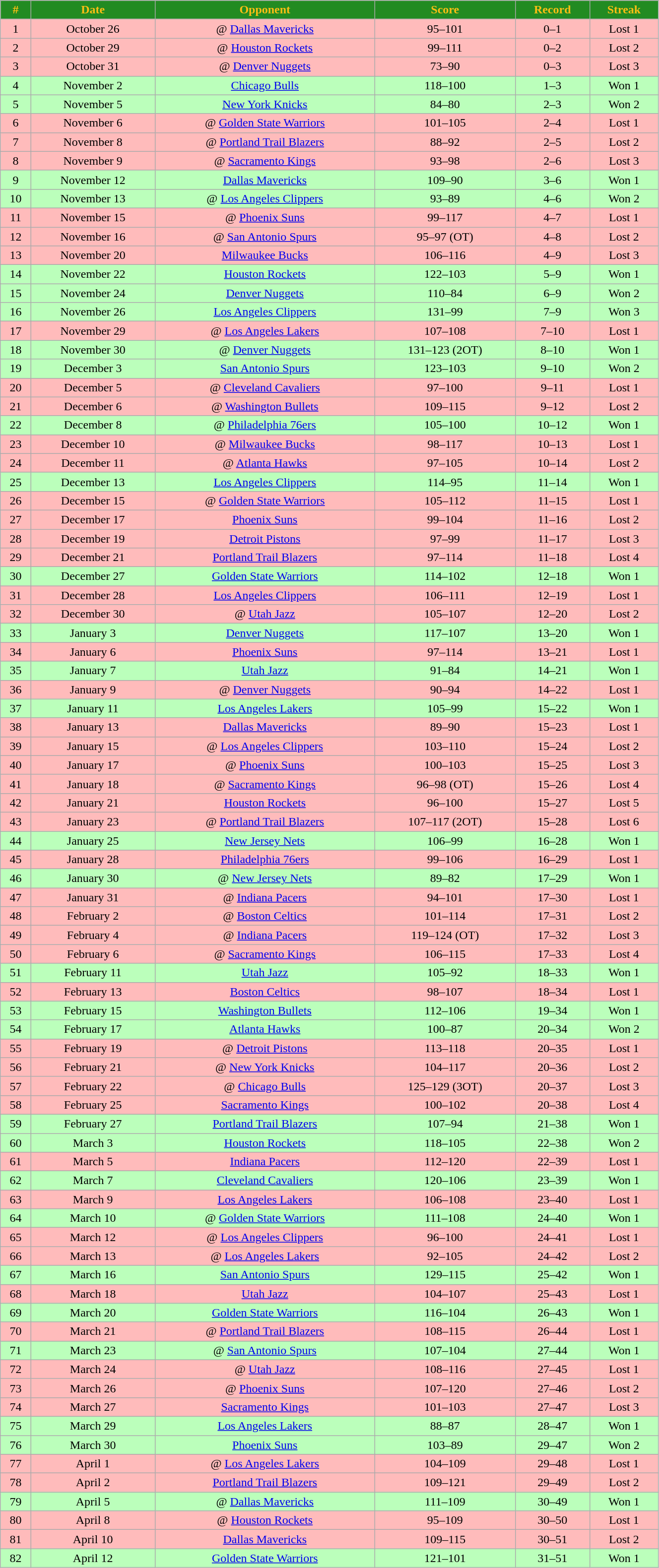<table class="wikitable" width="70%">
<tr align="center"  style="background:#228B22;color:#FCBE14;">
<td><strong>#</strong></td>
<td><strong>Date</strong></td>
<td><strong>Opponent</strong></td>
<td><strong>Score</strong></td>
<td><strong>Record</strong></td>
<td><strong>Streak</strong></td>
</tr>
<tr align="center" bgcolor="ffbbbb">
<td>1</td>
<td>October 26</td>
<td>@ <a href='#'>Dallas Mavericks</a></td>
<td>95–101</td>
<td>0–1</td>
<td>Lost 1</td>
</tr>
<tr align="center" bgcolor="ffbbbb">
<td>2</td>
<td>October 29</td>
<td>@ <a href='#'>Houston Rockets</a></td>
<td>99–111</td>
<td>0–2</td>
<td>Lost 2</td>
</tr>
<tr align="center" bgcolor="ffbbbb">
<td>3</td>
<td>October 31</td>
<td>@ <a href='#'>Denver Nuggets</a></td>
<td>73–90</td>
<td>0–3</td>
<td>Lost 3</td>
</tr>
<tr align="center" bgcolor="bbffbb">
<td>4</td>
<td>November 2</td>
<td><a href='#'>Chicago Bulls</a></td>
<td>118–100</td>
<td>1–3</td>
<td>Won 1</td>
</tr>
<tr align="center" bgcolor="bbffbb">
<td>5</td>
<td>November 5</td>
<td><a href='#'>New York Knicks</a></td>
<td>84–80</td>
<td>2–3</td>
<td>Won 2</td>
</tr>
<tr align="center" bgcolor="ffbbbb">
<td>6</td>
<td>November 6</td>
<td>@ <a href='#'>Golden State Warriors</a></td>
<td>101–105</td>
<td>2–4</td>
<td>Lost 1</td>
</tr>
<tr align="center" bgcolor="ffbbbb">
<td>7</td>
<td>November 8</td>
<td>@ <a href='#'>Portland Trail Blazers</a></td>
<td>88–92</td>
<td>2–5</td>
<td>Lost 2</td>
</tr>
<tr align="center" bgcolor="ffbbbb">
<td>8</td>
<td>November 9</td>
<td>@ <a href='#'>Sacramento Kings</a></td>
<td>93–98</td>
<td>2–6</td>
<td>Lost 3</td>
</tr>
<tr align="center" bgcolor="bbffbb">
<td>9</td>
<td>November 12</td>
<td><a href='#'>Dallas Mavericks</a></td>
<td>109–90</td>
<td>3–6</td>
<td>Won 1</td>
</tr>
<tr align="center" bgcolor="bbffbb">
<td>10</td>
<td>November 13</td>
<td>@ <a href='#'>Los Angeles Clippers</a></td>
<td>93–89</td>
<td>4–6</td>
<td>Won 2</td>
</tr>
<tr align="center" bgcolor="ffbbbb">
<td>11</td>
<td>November 15</td>
<td>@ <a href='#'>Phoenix Suns</a></td>
<td>99–117</td>
<td>4–7</td>
<td>Lost 1</td>
</tr>
<tr align="center" bgcolor="ffbbbb">
<td>12</td>
<td>November 16</td>
<td>@ <a href='#'>San Antonio Spurs</a></td>
<td>95–97 (OT)</td>
<td>4–8</td>
<td>Lost 2</td>
</tr>
<tr align="center" bgcolor="ffbbbb">
<td>13</td>
<td>November 20</td>
<td><a href='#'>Milwaukee Bucks</a></td>
<td>106–116</td>
<td>4–9</td>
<td>Lost 3</td>
</tr>
<tr align="center" bgcolor="bbffbb">
<td>14</td>
<td>November 22</td>
<td><a href='#'>Houston Rockets</a></td>
<td>122–103</td>
<td>5–9</td>
<td>Won 1</td>
</tr>
<tr align="center" bgcolor="bbffbb">
<td>15</td>
<td>November 24</td>
<td><a href='#'>Denver Nuggets</a></td>
<td>110–84</td>
<td>6–9</td>
<td>Won 2</td>
</tr>
<tr align="center" bgcolor="bbffbb">
<td>16</td>
<td>November 26</td>
<td><a href='#'>Los Angeles Clippers</a></td>
<td>131–99</td>
<td>7–9</td>
<td>Won 3</td>
</tr>
<tr align="center" bgcolor="ffbbbb">
<td>17</td>
<td>November 29</td>
<td>@ <a href='#'>Los Angeles Lakers</a></td>
<td>107–108</td>
<td>7–10</td>
<td>Lost 1</td>
</tr>
<tr align="center" bgcolor="bbffbb">
<td>18</td>
<td>November 30</td>
<td>@ <a href='#'>Denver Nuggets</a></td>
<td>131–123 (2OT)</td>
<td>8–10</td>
<td>Won 1</td>
</tr>
<tr align="center" bgcolor="bbffbb">
<td>19</td>
<td>December 3</td>
<td><a href='#'>San Antonio Spurs</a></td>
<td>123–103</td>
<td>9–10</td>
<td>Won 2</td>
</tr>
<tr align="center" bgcolor="ffbbbb">
<td>20</td>
<td>December 5</td>
<td>@ <a href='#'>Cleveland Cavaliers</a></td>
<td>97–100</td>
<td>9–11</td>
<td>Lost 1</td>
</tr>
<tr align="center" bgcolor="ffbbbb">
<td>21</td>
<td>December 6</td>
<td>@ <a href='#'>Washington Bullets</a></td>
<td>109–115</td>
<td>9–12</td>
<td>Lost 2</td>
</tr>
<tr align="center" bgcolor="bbffbb">
<td>22</td>
<td>December 8</td>
<td>@ <a href='#'>Philadelphia 76ers</a></td>
<td>105–100</td>
<td>10–12</td>
<td>Won 1</td>
</tr>
<tr align="center" bgcolor="ffbbbb">
<td>23</td>
<td>December 10</td>
<td>@ <a href='#'>Milwaukee Bucks</a></td>
<td>98–117</td>
<td>10–13</td>
<td>Lost 1</td>
</tr>
<tr align="center" bgcolor="ffbbbb">
<td>24</td>
<td>December 11</td>
<td>@ <a href='#'>Atlanta Hawks</a></td>
<td>97–105</td>
<td>10–14</td>
<td>Lost 2</td>
</tr>
<tr align="center" bgcolor="bbffbb">
<td>25</td>
<td>December 13</td>
<td><a href='#'>Los Angeles Clippers</a></td>
<td>114–95</td>
<td>11–14</td>
<td>Won 1</td>
</tr>
<tr align="center" bgcolor="ffbbbb">
<td>26</td>
<td>December 15</td>
<td>@ <a href='#'>Golden State Warriors</a></td>
<td>105–112</td>
<td>11–15</td>
<td>Lost 1</td>
</tr>
<tr align="center" bgcolor="ffbbbb">
<td>27</td>
<td>December 17</td>
<td><a href='#'>Phoenix Suns</a></td>
<td>99–104</td>
<td>11–16</td>
<td>Lost 2</td>
</tr>
<tr align="center" bgcolor="ffbbbb">
<td>28</td>
<td>December 19</td>
<td><a href='#'>Detroit Pistons</a></td>
<td>97–99</td>
<td>11–17</td>
<td>Lost 3</td>
</tr>
<tr align="center" bgcolor="ffbbbb">
<td>29</td>
<td>December 21</td>
<td><a href='#'>Portland Trail Blazers</a></td>
<td>97–114</td>
<td>11–18</td>
<td>Lost 4</td>
</tr>
<tr align="center" bgcolor="bbffbb">
<td>30</td>
<td>December 27</td>
<td><a href='#'>Golden State Warriors</a></td>
<td>114–102</td>
<td>12–18</td>
<td>Won 1</td>
</tr>
<tr align="center" bgcolor="ffbbbb">
<td>31</td>
<td>December 28</td>
<td><a href='#'>Los Angeles Clippers</a></td>
<td>106–111</td>
<td>12–19</td>
<td>Lost 1</td>
</tr>
<tr align="center" bgcolor="ffbbbb">
<td>32</td>
<td>December 30</td>
<td>@ <a href='#'>Utah Jazz</a></td>
<td>105–107</td>
<td>12–20</td>
<td>Lost 2</td>
</tr>
<tr align="center" bgcolor="bbffbb">
<td>33</td>
<td>January 3</td>
<td><a href='#'>Denver Nuggets</a></td>
<td>117–107</td>
<td>13–20</td>
<td>Won 1</td>
</tr>
<tr align="center" bgcolor="ffbbbb">
<td>34</td>
<td>January 6</td>
<td><a href='#'>Phoenix Suns</a></td>
<td>97–114</td>
<td>13–21</td>
<td>Lost 1</td>
</tr>
<tr align="center" bgcolor="bbffbb">
<td>35</td>
<td>January 7</td>
<td><a href='#'>Utah Jazz</a></td>
<td>91–84</td>
<td>14–21</td>
<td>Won 1</td>
</tr>
<tr align="center" bgcolor="ffbbbb">
<td>36</td>
<td>January 9</td>
<td>@ <a href='#'>Denver Nuggets</a></td>
<td>90–94</td>
<td>14–22</td>
<td>Lost 1</td>
</tr>
<tr align="center" bgcolor="bbffbb">
<td>37</td>
<td>January 11</td>
<td><a href='#'>Los Angeles Lakers</a></td>
<td>105–99</td>
<td>15–22</td>
<td>Won 1</td>
</tr>
<tr align="center" bgcolor="ffbbbb">
<td>38</td>
<td>January 13</td>
<td><a href='#'>Dallas Mavericks</a></td>
<td>89–90</td>
<td>15–23</td>
<td>Lost 1</td>
</tr>
<tr align="center" bgcolor="ffbbbb">
<td>39</td>
<td>January 15</td>
<td>@ <a href='#'>Los Angeles Clippers</a></td>
<td>103–110</td>
<td>15–24</td>
<td>Lost 2</td>
</tr>
<tr align="center" bgcolor="ffbbbb">
<td>40</td>
<td>January 17</td>
<td>@ <a href='#'>Phoenix Suns</a></td>
<td>100–103</td>
<td>15–25</td>
<td>Lost 3</td>
</tr>
<tr align="center" bgcolor="ffbbbb">
<td>41</td>
<td>January 18</td>
<td>@ <a href='#'>Sacramento Kings</a></td>
<td>96–98 (OT)</td>
<td>15–26</td>
<td>Lost 4</td>
</tr>
<tr align="center" bgcolor="ffbbbb">
<td>42</td>
<td>January 21</td>
<td><a href='#'>Houston Rockets</a></td>
<td>96–100</td>
<td>15–27</td>
<td>Lost 5</td>
</tr>
<tr align="center" bgcolor="ffbbbb">
<td>43</td>
<td>January 23</td>
<td>@ <a href='#'>Portland Trail Blazers</a></td>
<td>107–117 (2OT)</td>
<td>15–28</td>
<td>Lost 6</td>
</tr>
<tr align="center" bgcolor="bbffbb">
<td>44</td>
<td>January 25</td>
<td><a href='#'>New Jersey Nets</a></td>
<td>106–99</td>
<td>16–28</td>
<td>Won 1</td>
</tr>
<tr align="center" bgcolor="ffbbbb">
<td>45</td>
<td>January 28</td>
<td><a href='#'>Philadelphia 76ers</a></td>
<td>99–106</td>
<td>16–29</td>
<td>Lost 1</td>
</tr>
<tr align="center" bgcolor="bbffbb">
<td>46</td>
<td>January 30</td>
<td>@ <a href='#'>New Jersey Nets</a></td>
<td>89–82</td>
<td>17–29</td>
<td>Won 1</td>
</tr>
<tr align="center" bgcolor="ffbbbb">
<td>47</td>
<td>January 31</td>
<td>@ <a href='#'>Indiana Pacers</a></td>
<td>94–101</td>
<td>17–30</td>
<td>Lost 1</td>
</tr>
<tr align="center" bgcolor="ffbbbb">
<td>48</td>
<td>February 2</td>
<td>@ <a href='#'>Boston Celtics</a></td>
<td>101–114</td>
<td>17–31</td>
<td>Lost 2</td>
</tr>
<tr align="center" bgcolor="ffbbbb">
<td>49</td>
<td>February 4</td>
<td>@ <a href='#'>Indiana Pacers</a></td>
<td>119–124 (OT)</td>
<td>17–32</td>
<td>Lost 3</td>
</tr>
<tr align="center" bgcolor="ffbbbb">
<td>50</td>
<td>February 6</td>
<td>@ <a href='#'>Sacramento Kings</a></td>
<td>106–115</td>
<td>17–33</td>
<td>Lost 4</td>
</tr>
<tr align="center" bgcolor="bbffbb">
<td>51</td>
<td>February 11</td>
<td><a href='#'>Utah Jazz</a></td>
<td>105–92</td>
<td>18–33</td>
<td>Won 1</td>
</tr>
<tr align="center" bgcolor="ffbbbb">
<td>52</td>
<td>February 13</td>
<td><a href='#'>Boston Celtics</a></td>
<td>98–107</td>
<td>18–34</td>
<td>Lost 1</td>
</tr>
<tr align="center" bgcolor="bbffbb">
<td>53</td>
<td>February 15</td>
<td><a href='#'>Washington Bullets</a></td>
<td>112–106</td>
<td>19–34</td>
<td>Won 1</td>
</tr>
<tr align="center" bgcolor="bbffbb">
<td>54</td>
<td>February 17</td>
<td><a href='#'>Atlanta Hawks</a></td>
<td>100–87</td>
<td>20–34</td>
<td>Won 2</td>
</tr>
<tr align="center" bgcolor="ffbbbb">
<td>55</td>
<td>February 19</td>
<td>@ <a href='#'>Detroit Pistons</a></td>
<td>113–118</td>
<td>20–35</td>
<td>Lost 1</td>
</tr>
<tr align="center" bgcolor="ffbbbb">
<td>56</td>
<td>February 21</td>
<td>@ <a href='#'>New York Knicks</a></td>
<td>104–117</td>
<td>20–36</td>
<td>Lost 2</td>
</tr>
<tr align="center" bgcolor="ffbbbb">
<td>57</td>
<td>February 22</td>
<td>@ <a href='#'>Chicago Bulls</a></td>
<td>125–129 (3OT)</td>
<td>20–37</td>
<td>Lost 3</td>
</tr>
<tr align="center" bgcolor="ffbbbb">
<td>58</td>
<td>February 25</td>
<td><a href='#'>Sacramento Kings</a></td>
<td>100–102</td>
<td>20–38</td>
<td>Lost 4</td>
</tr>
<tr align="center" bgcolor="bbffbb">
<td>59</td>
<td>February 27</td>
<td><a href='#'>Portland Trail Blazers</a></td>
<td>107–94</td>
<td>21–38</td>
<td>Won 1</td>
</tr>
<tr align="center" bgcolor="bbffbb">
<td>60</td>
<td>March 3</td>
<td><a href='#'>Houston Rockets</a></td>
<td>118–105</td>
<td>22–38</td>
<td>Won 2</td>
</tr>
<tr align="center" bgcolor="ffbbbb">
<td>61</td>
<td>March 5</td>
<td><a href='#'>Indiana Pacers</a></td>
<td>112–120</td>
<td>22–39</td>
<td>Lost 1</td>
</tr>
<tr align="center" bgcolor="bbffbb">
<td>62</td>
<td>March 7</td>
<td><a href='#'>Cleveland Cavaliers</a></td>
<td>120–106</td>
<td>23–39</td>
<td>Won 1</td>
</tr>
<tr align="center" bgcolor="ffbbbb">
<td>63</td>
<td>March 9</td>
<td><a href='#'>Los Angeles Lakers</a></td>
<td>106–108</td>
<td>23–40</td>
<td>Lost 1</td>
</tr>
<tr align="center" bgcolor="bbffbb">
<td>64</td>
<td>March 10</td>
<td>@ <a href='#'>Golden State Warriors</a></td>
<td>111–108</td>
<td>24–40</td>
<td>Won 1</td>
</tr>
<tr align="center" bgcolor="ffbbbb">
<td>65</td>
<td>March 12</td>
<td>@ <a href='#'>Los Angeles Clippers</a></td>
<td>96–100</td>
<td>24–41</td>
<td>Lost 1</td>
</tr>
<tr align="center" bgcolor="ffbbbb">
<td>66</td>
<td>March 13</td>
<td>@ <a href='#'>Los Angeles Lakers</a></td>
<td>92–105</td>
<td>24–42</td>
<td>Lost 2</td>
</tr>
<tr align="center" bgcolor="bbffbb">
<td>67</td>
<td>March 16</td>
<td><a href='#'>San Antonio Spurs</a></td>
<td>129–115</td>
<td>25–42</td>
<td>Won 1</td>
</tr>
<tr align="center" bgcolor="ffbbbb">
<td>68</td>
<td>March 18</td>
<td><a href='#'>Utah Jazz</a></td>
<td>104–107</td>
<td>25–43</td>
<td>Lost 1</td>
</tr>
<tr align="center" bgcolor="bbffbb">
<td>69</td>
<td>March 20</td>
<td><a href='#'>Golden State Warriors</a></td>
<td>116–104</td>
<td>26–43</td>
<td>Won 1</td>
</tr>
<tr align="center" bgcolor="ffbbbb">
<td>70</td>
<td>March 21</td>
<td>@ <a href='#'>Portland Trail Blazers</a></td>
<td>108–115</td>
<td>26–44</td>
<td>Lost 1</td>
</tr>
<tr align="center" bgcolor="bbffbb">
<td>71</td>
<td>March 23</td>
<td>@ <a href='#'>San Antonio Spurs</a></td>
<td>107–104</td>
<td>27–44</td>
<td>Won 1</td>
</tr>
<tr align="center" bgcolor="ffbbbb">
<td>72</td>
<td>March 24</td>
<td>@ <a href='#'>Utah Jazz</a></td>
<td>108–116</td>
<td>27–45</td>
<td>Lost 1</td>
</tr>
<tr align="center" bgcolor="ffbbbb">
<td>73</td>
<td>March 26</td>
<td>@ <a href='#'>Phoenix Suns</a></td>
<td>107–120</td>
<td>27–46</td>
<td>Lost 2</td>
</tr>
<tr align="center" bgcolor="ffbbbb">
<td>74</td>
<td>March 27</td>
<td><a href='#'>Sacramento Kings</a></td>
<td>101–103</td>
<td>27–47</td>
<td>Lost 3</td>
</tr>
<tr align="center" bgcolor="bbffbb">
<td>75</td>
<td>March 29</td>
<td><a href='#'>Los Angeles Lakers</a></td>
<td>88–87</td>
<td>28–47</td>
<td>Won 1</td>
</tr>
<tr align="center" bgcolor="bbffbb">
<td>76</td>
<td>March 30</td>
<td><a href='#'>Phoenix Suns</a></td>
<td>103–89</td>
<td>29–47</td>
<td>Won 2</td>
</tr>
<tr align="center" bgcolor="ffbbbb">
<td>77</td>
<td>April 1</td>
<td>@ <a href='#'>Los Angeles Lakers</a></td>
<td>104–109</td>
<td>29–48</td>
<td>Lost 1</td>
</tr>
<tr align="center" bgcolor="ffbbbb">
<td>78</td>
<td>April 2</td>
<td><a href='#'>Portland Trail Blazers</a></td>
<td>109–121</td>
<td>29–49</td>
<td>Lost 2</td>
</tr>
<tr align="center" bgcolor="bbffbb">
<td>79</td>
<td>April 5</td>
<td>@ <a href='#'>Dallas Mavericks</a></td>
<td>111–109</td>
<td>30–49</td>
<td>Won 1</td>
</tr>
<tr align="center" bgcolor="ffbbbb">
<td>80</td>
<td>April 8</td>
<td>@ <a href='#'>Houston Rockets</a></td>
<td>95–109</td>
<td>30–50</td>
<td>Lost 1</td>
</tr>
<tr align="center" bgcolor="ffbbbb">
<td>81</td>
<td>April 10</td>
<td><a href='#'>Dallas Mavericks</a></td>
<td>109–115</td>
<td>30–51</td>
<td>Lost 2</td>
</tr>
<tr align="center" bgcolor="bbffbb">
<td>82</td>
<td>April 12</td>
<td><a href='#'>Golden State Warriors</a></td>
<td>121–101</td>
<td>31–51</td>
<td>Won 1</td>
</tr>
</table>
